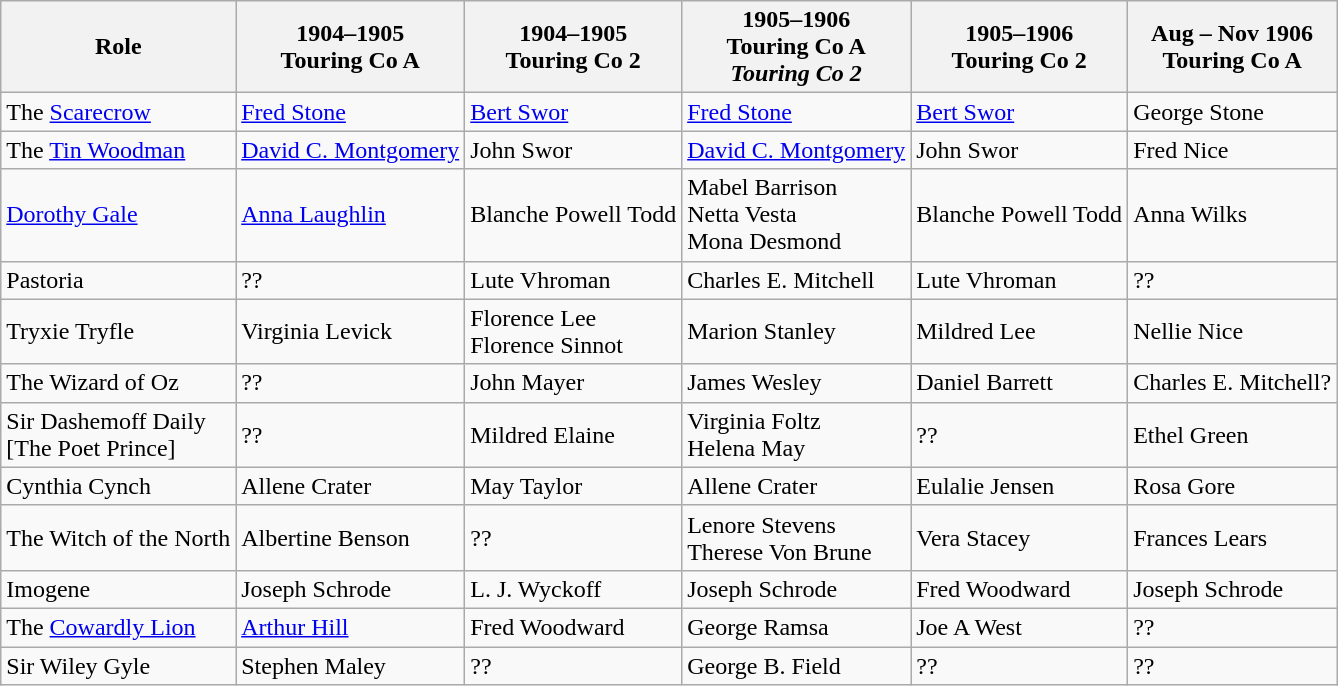<table class="wikitable">
<tr>
<th>Role</th>
<th>1904–1905<br>Touring Co A</th>
<th>1904–1905<br>Touring Co 2</th>
<th>1905–1906<br>Touring Co A<br><em>Touring Co 2</em></th>
<th>1905–1906<br>Touring Co 2</th>
<th>Aug – Nov 1906<br>Touring Co A</th>
</tr>
<tr>
<td>The <a href='#'>Scarecrow</a></td>
<td><a href='#'>Fred Stone</a></td>
<td><a href='#'>Bert Swor</a></td>
<td><a href='#'>Fred Stone</a></td>
<td><a href='#'>Bert Swor</a></td>
<td>George Stone</td>
</tr>
<tr>
<td>The <a href='#'>Tin Woodman</a></td>
<td><a href='#'>David C. Montgomery</a></td>
<td>John Swor</td>
<td><a href='#'>David C. Montgomery</a></td>
<td>John Swor</td>
<td>Fred Nice</td>
</tr>
<tr>
<td><a href='#'>Dorothy Gale</a></td>
<td><a href='#'>Anna Laughlin</a></td>
<td>Blanche Powell Todd</td>
<td>Mabel Barrison<br>Netta Vesta<br>Mona Desmond</td>
<td>Blanche Powell Todd</td>
<td>Anna Wilks</td>
</tr>
<tr>
<td>Pastoria</td>
<td>??</td>
<td>Lute Vhroman</td>
<td>Charles E. Mitchell</td>
<td>Lute Vhroman</td>
<td>??</td>
</tr>
<tr>
<td>Tryxie Tryfle</td>
<td>Virginia Levick</td>
<td>Florence Lee<br>Florence Sinnot</td>
<td>Marion Stanley</td>
<td>Mildred Lee</td>
<td>Nellie Nice</td>
</tr>
<tr>
<td>The Wizard of Oz</td>
<td>??</td>
<td>John Mayer</td>
<td>James Wesley</td>
<td>Daniel Barrett</td>
<td>Charles E. Mitchell?</td>
</tr>
<tr>
<td>Sir Dashemoff Daily<br>[The Poet Prince]</td>
<td>??</td>
<td>Mildred Elaine</td>
<td>Virginia Foltz<br>Helena May</td>
<td>??</td>
<td>Ethel Green</td>
</tr>
<tr>
<td>Cynthia Cynch</td>
<td>Allene Crater</td>
<td>May Taylor</td>
<td>Allene Crater</td>
<td>Eulalie Jensen</td>
<td>Rosa Gore</td>
</tr>
<tr>
<td>The Witch of the North</td>
<td>Albertine Benson</td>
<td>??</td>
<td>Lenore Stevens<br>Therese Von Brune</td>
<td>Vera Stacey</td>
<td>Frances Lears</td>
</tr>
<tr>
<td>Imogene</td>
<td>Joseph Schrode</td>
<td>L. J. Wyckoff</td>
<td>Joseph Schrode</td>
<td>Fred Woodward</td>
<td>Joseph Schrode</td>
</tr>
<tr>
<td>The <a href='#'>Cowardly Lion</a></td>
<td><a href='#'>Arthur Hill</a></td>
<td>Fred Woodward</td>
<td>George Ramsa</td>
<td>Joe A West</td>
<td>??</td>
</tr>
<tr>
<td>Sir Wiley Gyle</td>
<td>Stephen Maley</td>
<td>??</td>
<td>George B. Field</td>
<td>??</td>
<td>??</td>
</tr>
</table>
